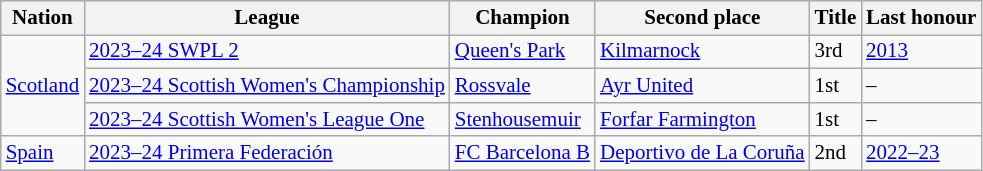<table class=wikitable style="font-size:14px">
<tr>
<th>Nation</th>
<th>League</th>
<th>Champion</th>
<th>Second place</th>
<th data-sort-type="number">Title</th>
<th>Last honour</th>
</tr>
<tr>
<td rowspan=3> <a href='#'>Scotland</a></td>
<td><a href='#'>2023–24 SWPL 2</a></td>
<td><a href='#'>Queen's Park</a></td>
<td><a href='#'>Kilmarnock</a></td>
<td>3rd</td>
<td><a href='#'>2013</a></td>
</tr>
<tr>
<td><a href='#'>2023–24 Scottish Women's Championship</a></td>
<td><a href='#'>Rossvale</a></td>
<td><a href='#'>Ayr United</a></td>
<td>1st</td>
<td>–</td>
</tr>
<tr>
<td><a href='#'>2023–24 Scottish Women's League One</a></td>
<td><a href='#'>Stenhousemuir</a></td>
<td><a href='#'>Forfar Farmington</a></td>
<td>1st</td>
<td>–</td>
</tr>
<tr>
<td> <a href='#'>Spain</a></td>
<td align=left><a href='#'>2023–24 Primera Federación</a></td>
<td><a href='#'>FC Barcelona B</a></td>
<td><a href='#'>Deportivo de La Coruña</a></td>
<td>2nd</td>
<td><a href='#'>2022–23</a></td>
</tr>
</table>
